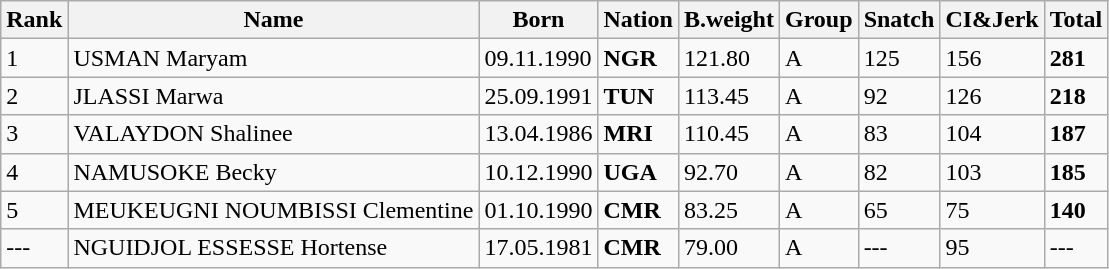<table class="wikitable">
<tr>
<th>Rank</th>
<th>Name</th>
<th>Born</th>
<th>Nation</th>
<th>B.weight</th>
<th>Group</th>
<th>Snatch</th>
<th>CI&Jerk</th>
<th>Total</th>
</tr>
<tr>
<td>1</td>
<td>USMAN Maryam</td>
<td>09.11.1990</td>
<td><strong>NGR</strong></td>
<td>121.80</td>
<td>A</td>
<td>125</td>
<td>156</td>
<td><strong>281</strong></td>
</tr>
<tr>
<td>2</td>
<td>JLASSI Marwa</td>
<td>25.09.1991</td>
<td><strong>TUN</strong></td>
<td>113.45</td>
<td>A</td>
<td>92</td>
<td>126</td>
<td><strong>218</strong></td>
</tr>
<tr>
<td>3</td>
<td>VALAYDON Shalinee</td>
<td>13.04.1986</td>
<td><strong>MRI</strong></td>
<td>110.45</td>
<td>A</td>
<td>83</td>
<td>104</td>
<td><strong>187</strong></td>
</tr>
<tr>
<td>4</td>
<td>NAMUSOKE Becky</td>
<td>10.12.1990</td>
<td><strong>UGA</strong></td>
<td>92.70</td>
<td>A</td>
<td>82</td>
<td>103</td>
<td><strong>185</strong></td>
</tr>
<tr>
<td>5</td>
<td>MEUKEUGNI NOUMBISSI Clementine</td>
<td>01.10.1990</td>
<td><strong>CMR</strong></td>
<td>83.25</td>
<td>A</td>
<td>65</td>
<td>75</td>
<td><strong>140</strong></td>
</tr>
<tr>
<td>---</td>
<td>NGUIDJOL ESSESSE Hortense</td>
<td>17.05.1981</td>
<td><strong>CMR</strong></td>
<td>79.00</td>
<td>A</td>
<td>---</td>
<td>95</td>
<td>---</td>
</tr>
</table>
